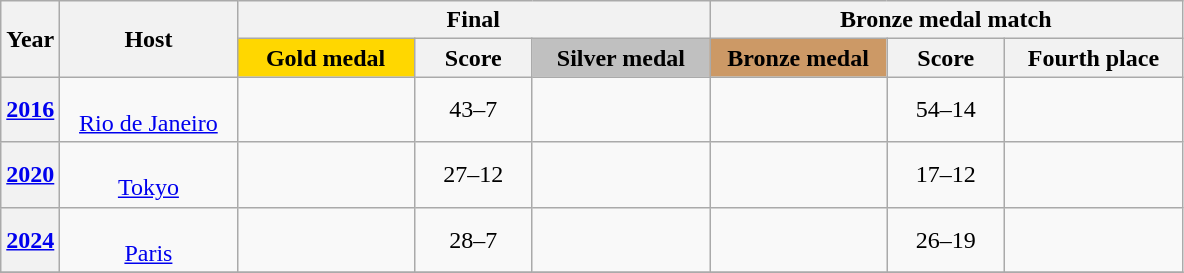<table class="wikitable sortable sticky-header-multi" style="text-align:center;">
<tr>
<th scope="col" rowspan=2 width=5%>Year</th>
<th scope="col" rowspan=2 width=15%>Host</th>
<th scope="colgroup" colspan=3 class="unsortable">Final</th>
<th scope="colgroup" colspan=3 class="unsortable">Bronze medal match</th>
</tr>
<tr>
<th scope="col" style="background:gold; width:15%">Gold medal</th>
<th scope="col" width=10%>Score</th>
<th scope="col" style="background:silver; width:15%">Silver medal</th>
<th scope="col" style="background:#cc9966; width:15%">Bronze medal</th>
<th scope="col" width=10%>Score</th>
<th scope="col" width=15%>Fourth place</th>
</tr>
<tr>
<th scope="row"><a href='#'>2016</a></th>
<td><br><a href='#'>Rio de Janeiro</a></td>
<td><strong></strong></td>
<td>43–7</td>
<td></td>
<td></td>
<td>54–14</td>
<td></td>
</tr>
<tr>
<th scope="row"><a href='#'>2020</a></th>
<td><br><a href='#'>Tokyo</a></td>
<td><strong></strong></td>
<td>27–12</td>
<td></td>
<td></td>
<td>17–12</td>
<td></td>
</tr>
<tr>
<th scope="row"><a href='#'>2024</a></th>
<td><br><a href='#'>Paris</a></td>
<td><strong></strong></td>
<td>28–7</td>
<td></td>
<td></td>
<td>26–19</td>
<td></td>
</tr>
<tr>
</tr>
</table>
